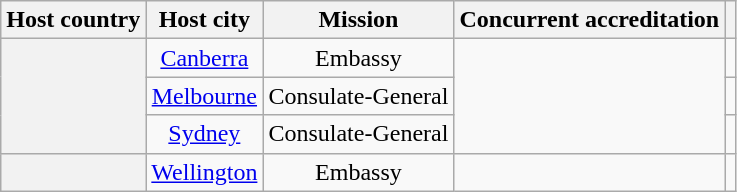<table class="wikitable plainrowheaders" style="text-align:center;">
<tr>
<th scope="col">Host country</th>
<th scope="col">Host city</th>
<th scope="col">Mission</th>
<th scope="col">Concurrent accreditation</th>
<th scope="col"></th>
</tr>
<tr>
<th scope="row" rowspan="3"></th>
<td><a href='#'>Canberra</a></td>
<td>Embassy</td>
<td rowspan="3"></td>
<td></td>
</tr>
<tr>
<td><a href='#'>Melbourne</a></td>
<td>Consulate-General</td>
<td></td>
</tr>
<tr>
<td><a href='#'>Sydney</a></td>
<td>Consulate-General</td>
<td></td>
</tr>
<tr>
<th scope="row"></th>
<td><a href='#'>Wellington</a></td>
<td>Embassy</td>
<td></td>
<td></td>
</tr>
</table>
